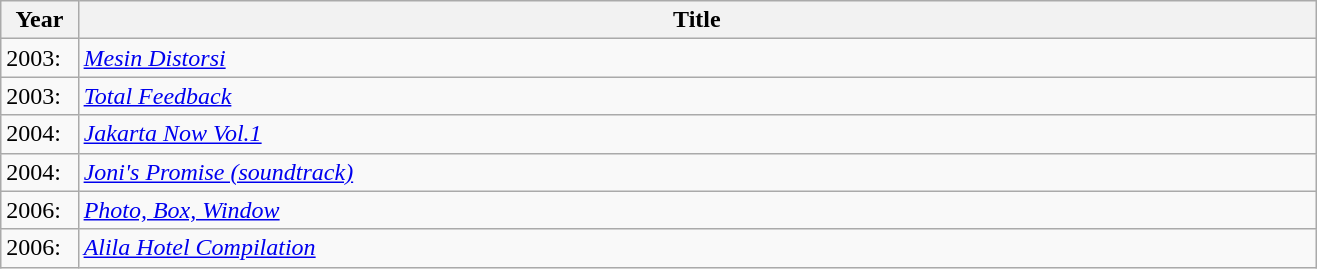<table class="wikitable">
<tr>
<th width=5%>Year</th>
<th width=80%>Title</th>
</tr>
<tr>
<td>2003:</td>
<td><em><a href='#'>Mesin Distorsi</a></em></td>
</tr>
<tr>
<td>2003:</td>
<td><em><a href='#'>Total Feedback</a></em></td>
</tr>
<tr>
<td>2004:</td>
<td><em><a href='#'>Jakarta Now Vol.1</a></em></td>
</tr>
<tr>
<td>2004:</td>
<td><em><a href='#'>Joni's Promise (soundtrack)</a></em></td>
</tr>
<tr>
<td>2006:</td>
<td><em><a href='#'>Photo, Box, Window</a></em></td>
</tr>
<tr>
<td>2006:</td>
<td><em><a href='#'>Alila Hotel Compilation</a></em></td>
</tr>
</table>
